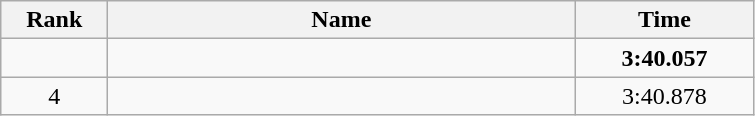<table class="wikitable" style="text-align:center;">
<tr>
<th style="width:4em">Rank</th>
<th style="width:19em">Name</th>
<th style="width:7em">Time</th>
</tr>
<tr>
<td></td>
<td align=left><strong></strong></td>
<td><strong>3:40.057</strong></td>
</tr>
<tr>
<td>4</td>
<td align=left></td>
<td>3:40.878</td>
</tr>
</table>
